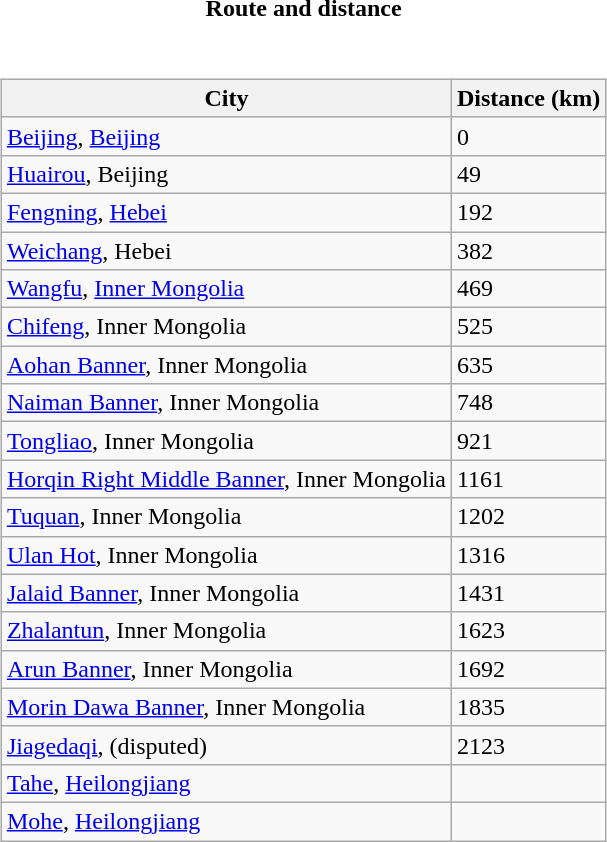<table style="font-size:100%;">
<tr>
<td width="33%" align="center"><strong>Route and distance</strong></td>
</tr>
<tr valign="top">
<td><br><table class="wikitable sortable" style="margin-left:auto;margin-right:auto">
<tr bgcolor="#ececec">
<th>City</th>
<th>Distance (km)</th>
</tr>
<tr>
<td><a href='#'>Beijing</a>, <a href='#'>Beijing</a></td>
<td>0</td>
</tr>
<tr>
<td><a href='#'>Huairou</a>, Beijing</td>
<td>49</td>
</tr>
<tr>
<td><a href='#'>Fengning</a>, <a href='#'>Hebei</a></td>
<td>192</td>
</tr>
<tr>
<td><a href='#'>Weichang</a>, Hebei</td>
<td>382</td>
</tr>
<tr>
<td><a href='#'>Wangfu</a>, <a href='#'>Inner Mongolia</a></td>
<td>469</td>
</tr>
<tr>
<td><a href='#'>Chifeng</a>, Inner Mongolia</td>
<td>525</td>
</tr>
<tr>
<td><a href='#'>Aohan Banner</a>, Inner Mongolia</td>
<td>635</td>
</tr>
<tr>
<td><a href='#'>Naiman Banner</a>, Inner Mongolia</td>
<td>748</td>
</tr>
<tr>
<td><a href='#'>Tongliao</a>, Inner Mongolia</td>
<td>921</td>
</tr>
<tr>
<td><a href='#'>Horqin Right Middle Banner</a>, Inner Mongolia</td>
<td>1161</td>
</tr>
<tr>
<td><a href='#'>Tuquan</a>, Inner Mongolia</td>
<td>1202</td>
</tr>
<tr>
<td><a href='#'>Ulan Hot</a>, Inner Mongolia</td>
<td>1316</td>
</tr>
<tr>
<td><a href='#'>Jalaid Banner</a>, Inner Mongolia</td>
<td>1431</td>
</tr>
<tr>
<td><a href='#'>Zhalantun</a>, Inner Mongolia</td>
<td>1623</td>
</tr>
<tr>
<td><a href='#'>Arun Banner</a>, Inner Mongolia</td>
<td>1692</td>
</tr>
<tr>
<td><a href='#'>Morin Dawa Banner</a>, Inner Mongolia</td>
<td>1835</td>
</tr>
<tr>
<td><a href='#'>Jiagedaqi</a>, (disputed)</td>
<td>2123</td>
</tr>
<tr>
<td><a href='#'>Tahe</a>, <a href='#'>Heilongjiang</a></td>
<td></td>
</tr>
<tr>
<td><a href='#'>Mohe</a>, <a href='#'>Heilongjiang</a></td>
<td></td>
</tr>
</table>
</td>
</tr>
</table>
